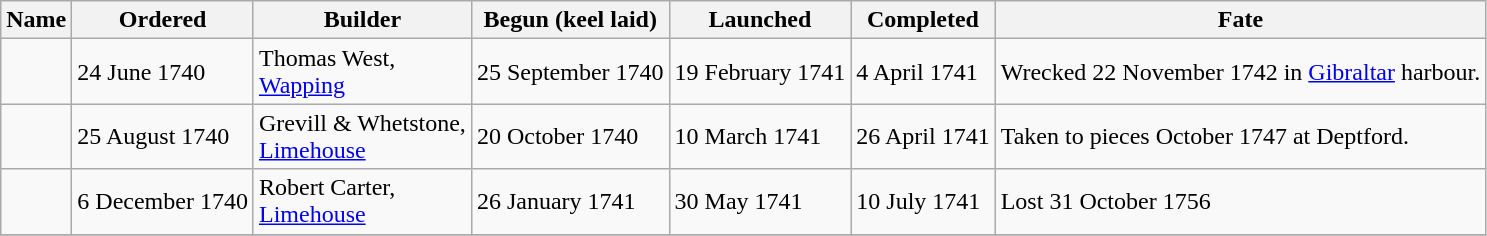<table class="wikitable" style="text-align:left">
<tr>
<th>Name</th>
<th>Ordered</th>
<th>Builder</th>
<th>Begun (keel laid)</th>
<th>Launched</th>
<th>Completed</th>
<th>Fate</th>
</tr>
<tr>
<td></td>
<td>24 June 1740</td>
<td>Thomas West,<br><a href='#'>Wapping</a></td>
<td>25 September 1740</td>
<td>19 February 1741</td>
<td>4 April 1741</td>
<td>Wrecked 22 November 1742 in <a href='#'>Gibraltar</a> harbour.</td>
</tr>
<tr>
<td></td>
<td>25 August 1740</td>
<td>Grevill & Whetstone,<br><a href='#'>Limehouse</a></td>
<td>20 October 1740</td>
<td>10 March 1741</td>
<td>26 April 1741</td>
<td>Taken to pieces October 1747 at Deptford.</td>
</tr>
<tr>
<td></td>
<td>6 December 1740</td>
<td>Robert Carter,<br><a href='#'>Limehouse</a></td>
<td>26 January 1741</td>
<td>30 May 1741</td>
<td>10 July 1741</td>
<td>Lost 31 October 1756</td>
</tr>
<tr>
</tr>
</table>
